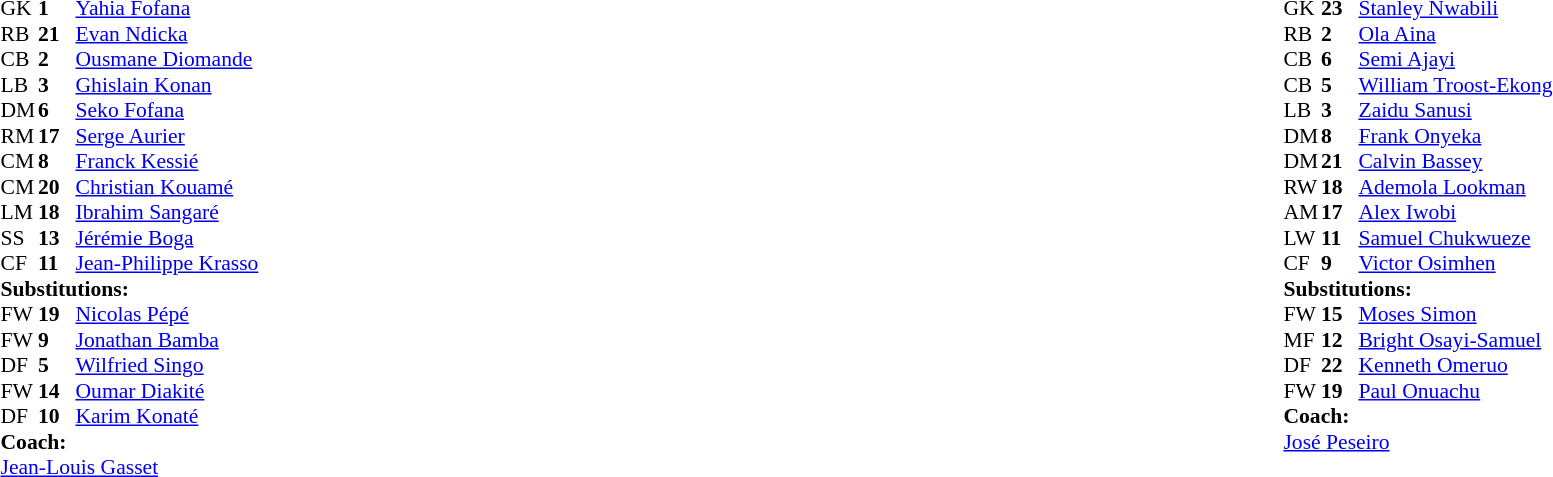<table width="100%">
<tr>
<td valign="top" width="40%"><br><table style="font-size:90%" cellspacing="0" cellpadding="0">
<tr>
<th width=25></th>
<th width=25></th>
</tr>
<tr>
<td>GK</td>
<td><strong>1</strong></td>
<td><a href='#'>Yahia Fofana</a></td>
</tr>
<tr>
<td>RB</td>
<td><strong>21</strong></td>
<td><a href='#'>Evan Ndicka</a></td>
</tr>
<tr>
<td>CB</td>
<td><strong>2</strong></td>
<td><a href='#'>Ousmane Diomande</a></td>
</tr>
<tr>
<td>LB</td>
<td><strong>3</strong></td>
<td><a href='#'>Ghislain Konan</a></td>
<td></td>
<td></td>
</tr>
<tr>
<td>DM</td>
<td><strong>6</strong></td>
<td><a href='#'>Seko Fofana</a></td>
</tr>
<tr>
<td>RM</td>
<td><strong>17</strong></td>
<td><a href='#'>Serge Aurier</a></td>
<td></td>
<td></td>
</tr>
<tr>
<td>CM</td>
<td><strong>8</strong></td>
<td><a href='#'>Franck Kessié</a></td>
</tr>
<tr>
<td>CM</td>
<td><strong>20</strong></td>
<td><a href='#'>Christian Kouamé</a></td>
<td></td>
<td></td>
</tr>
<tr>
<td>LM</td>
<td><strong>18</strong></td>
<td><a href='#'>Ibrahim Sangaré</a></td>
</tr>
<tr>
<td>SS</td>
<td><strong>13</strong></td>
<td><a href='#'>Jérémie Boga</a></td>
<td></td>
<td></td>
</tr>
<tr>
<td>CF</td>
<td><strong>11</strong></td>
<td><a href='#'>Jean-Philippe Krasso</a></td>
<td></td>
<td></td>
</tr>
<tr>
<td colspan=3><strong>Substitutions:</strong></td>
</tr>
<tr>
<td>FW</td>
<td><strong>19</strong></td>
<td><a href='#'>Nicolas Pépé</a></td>
<td></td>
<td></td>
</tr>
<tr>
<td>FW</td>
<td><strong>9</strong></td>
<td><a href='#'>Jonathan Bamba</a></td>
<td></td>
<td></td>
</tr>
<tr>
<td>DF</td>
<td><strong>5</strong></td>
<td><a href='#'>Wilfried Singo</a></td>
<td></td>
<td></td>
</tr>
<tr>
<td>FW</td>
<td><strong>14</strong></td>
<td><a href='#'>Oumar Diakité</a></td>
<td></td>
<td></td>
</tr>
<tr>
<td>DF</td>
<td><strong>10</strong></td>
<td><a href='#'>Karim Konaté</a></td>
<td></td>
<td></td>
</tr>
<tr>
<td colspan=3><strong>Coach:</strong></td>
</tr>
<tr>
<td colspan=3> <a href='#'>Jean-Louis Gasset</a></td>
</tr>
</table>
</td>
<td valign="top"></td>
<td valign="top" width="50%"><br><table style="font-size:90%; margin:auto" cellspacing="0" cellpadding="0">
<tr>
<th width=25></th>
<th width=25></th>
</tr>
<tr>
<td>GK</td>
<td><strong>23</strong></td>
<td><a href='#'>Stanley Nwabili</a></td>
<td></td>
</tr>
<tr>
<td>RB</td>
<td><strong>2</strong></td>
<td><a href='#'>Ola Aina</a></td>
</tr>
<tr>
<td>CB</td>
<td><strong>6</strong></td>
<td><a href='#'>Semi Ajayi</a></td>
</tr>
<tr>
<td>CB</td>
<td><strong>5</strong></td>
<td><a href='#'>William Troost-Ekong</a></td>
</tr>
<tr>
<td>LB</td>
<td><strong>3</strong></td>
<td><a href='#'>Zaidu Sanusi</a></td>
<td></td>
<td></td>
</tr>
<tr>
<td>DM</td>
<td><strong>8</strong></td>
<td><a href='#'>Frank Onyeka</a></td>
</tr>
<tr>
<td>DM</td>
<td><strong>21</strong></td>
<td><a href='#'>Calvin Bassey</a></td>
</tr>
<tr>
<td>RW</td>
<td><strong>18</strong></td>
<td><a href='#'>Ademola Lookman</a></td>
<td></td>
<td></td>
</tr>
<tr>
<td>AM</td>
<td><strong>17</strong></td>
<td><a href='#'>Alex Iwobi</a></td>
</tr>
<tr>
<td>LW</td>
<td><strong>11</strong></td>
<td><a href='#'>Samuel Chukwueze</a></td>
<td></td>
<td></td>
</tr>
<tr>
<td>CF</td>
<td><strong>9</strong></td>
<td><a href='#'>Victor Osimhen</a></td>
<td></td>
<td></td>
</tr>
<tr>
<td colspan=3><strong>Substitutions:</strong></td>
</tr>
<tr>
<td>FW</td>
<td><strong>15</strong></td>
<td><a href='#'>Moses Simon</a></td>
<td></td>
<td></td>
</tr>
<tr>
<td>MF</td>
<td><strong>12</strong></td>
<td><a href='#'>Bright Osayi-Samuel</a></td>
<td></td>
<td></td>
</tr>
<tr>
<td>DF</td>
<td><strong>22</strong></td>
<td><a href='#'>Kenneth Omeruo</a></td>
<td></td>
<td></td>
</tr>
<tr>
<td>FW</td>
<td><strong>19</strong></td>
<td><a href='#'>Paul Onuachu</a></td>
<td></td>
<td></td>
</tr>
<tr>
<td colspan=3><strong>Coach:</strong></td>
</tr>
<tr>
<td colspan=3> <a href='#'>José Peseiro</a></td>
</tr>
</table>
</td>
</tr>
</table>
